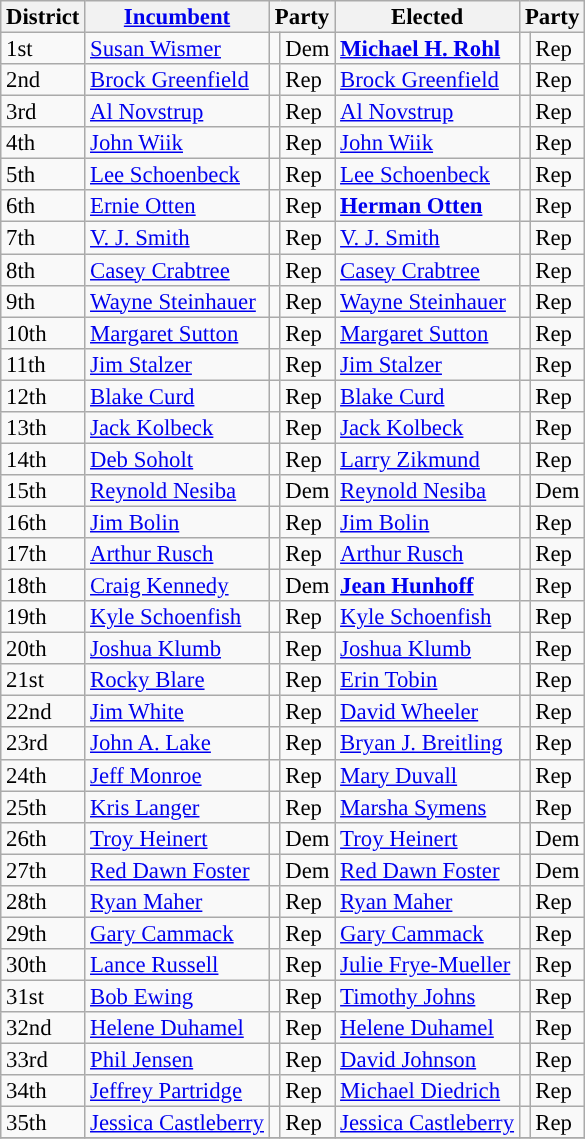<table class="sortable wikitable" style="font-size:95%;line-height:14px;">
<tr>
<th class="unsortable">District</th>
<th class="unsortable"><a href='#'>Incumbent</a></th>
<th colspan="2">Party</th>
<th class="unsortable">Elected</th>
<th colspan="2">Party</th>
</tr>
<tr>
<td>1st</td>
<td><a href='#'>Susan Wismer</a></td>
<td style="background:"></td>
<td>Dem</td>
<td><strong><a href='#'>Michael H. Rohl</a></strong></td>
<td style="background:"></td>
<td>Rep</td>
</tr>
<tr>
<td>2nd</td>
<td><a href='#'>Brock Greenfield</a></td>
<td style="background:"></td>
<td>Rep</td>
<td><a href='#'>Brock Greenfield</a></td>
<td style="background:"></td>
<td>Rep</td>
</tr>
<tr>
<td>3rd</td>
<td><a href='#'>Al Novstrup</a></td>
<td style="background:"></td>
<td>Rep</td>
<td><a href='#'>Al Novstrup</a></td>
<td style="background:"></td>
<td>Rep</td>
</tr>
<tr>
<td>4th</td>
<td><a href='#'>John Wiik</a></td>
<td style="background:"></td>
<td>Rep</td>
<td><a href='#'>John Wiik</a></td>
<td style="background:"></td>
<td>Rep</td>
</tr>
<tr>
<td>5th</td>
<td><a href='#'>Lee Schoenbeck</a></td>
<td style="background:"></td>
<td>Rep</td>
<td><a href='#'>Lee Schoenbeck</a></td>
<td style="background:"></td>
<td>Rep</td>
</tr>
<tr>
<td>6th</td>
<td><a href='#'>Ernie Otten</a></td>
<td style="background:"></td>
<td>Rep</td>
<td><strong><a href='#'>Herman Otten</a></strong></td>
<td style="background:"></td>
<td>Rep</td>
</tr>
<tr>
<td>7th</td>
<td><a href='#'>V. J. Smith</a></td>
<td style="background:"></td>
<td>Rep</td>
<td><a href='#'>V. J. Smith</a></td>
<td style="background:"></td>
<td>Rep</td>
</tr>
<tr>
<td>8th</td>
<td><a href='#'>Casey Crabtree</a></td>
<td style="background:"></td>
<td>Rep</td>
<td><a href='#'>Casey Crabtree</a></td>
<td style="background:"></td>
<td>Rep</td>
</tr>
<tr>
<td>9th</td>
<td><a href='#'>Wayne Steinhauer</a></td>
<td style="background:"></td>
<td>Rep</td>
<td><a href='#'>Wayne Steinhauer</a></td>
<td style="background:"></td>
<td>Rep</td>
</tr>
<tr>
<td>10th</td>
<td><a href='#'>Margaret Sutton</a></td>
<td style="background:"></td>
<td>Rep</td>
<td><a href='#'>Margaret Sutton</a></td>
<td style="background:"></td>
<td>Rep</td>
</tr>
<tr>
<td>11th</td>
<td><a href='#'>Jim Stalzer</a></td>
<td style="background:"></td>
<td>Rep</td>
<td><a href='#'>Jim Stalzer</a></td>
<td style="background:"></td>
<td>Rep</td>
</tr>
<tr>
<td>12th</td>
<td><a href='#'>Blake Curd</a></td>
<td style="background:"></td>
<td>Rep</td>
<td><a href='#'>Blake Curd</a></td>
<td style="background:"></td>
<td>Rep</td>
</tr>
<tr>
<td>13th</td>
<td><a href='#'>Jack Kolbeck</a></td>
<td style="background:"></td>
<td>Rep</td>
<td><a href='#'>Jack Kolbeck</a></td>
<td style="background:"></td>
<td>Rep</td>
</tr>
<tr>
<td>14th</td>
<td><a href='#'>Deb Soholt</a></td>
<td style="background:"></td>
<td>Rep</td>
<td><a href='#'>Larry Zikmund</a></td>
<td style="background:"></td>
<td>Rep</td>
</tr>
<tr>
<td>15th</td>
<td><a href='#'>Reynold Nesiba</a></td>
<td style="background:"></td>
<td>Dem</td>
<td><a href='#'>Reynold Nesiba</a></td>
<td style="background:"></td>
<td>Dem</td>
</tr>
<tr>
<td>16th</td>
<td><a href='#'>Jim Bolin</a></td>
<td style="background:"></td>
<td>Rep</td>
<td><a href='#'>Jim Bolin</a></td>
<td style="background:"></td>
<td>Rep</td>
</tr>
<tr>
<td>17th</td>
<td><a href='#'>Arthur Rusch</a></td>
<td style="background:"></td>
<td>Rep</td>
<td><a href='#'>Arthur Rusch</a></td>
<td style="background:"></td>
<td>Rep</td>
</tr>
<tr>
<td>18th</td>
<td><a href='#'>Craig Kennedy</a></td>
<td style="background:"></td>
<td>Dem</td>
<td><strong><a href='#'>Jean Hunhoff</a></strong></td>
<td style="background:"></td>
<td>Rep</td>
</tr>
<tr>
<td>19th</td>
<td><a href='#'>Kyle Schoenfish</a></td>
<td style="background:"></td>
<td>Rep</td>
<td><a href='#'>Kyle Schoenfish</a></td>
<td style="background:"></td>
<td>Rep</td>
</tr>
<tr>
<td>20th</td>
<td><a href='#'>Joshua Klumb</a></td>
<td style="background:"></td>
<td>Rep</td>
<td><a href='#'>Joshua Klumb</a></td>
<td style="background:"></td>
<td>Rep</td>
</tr>
<tr>
<td>21st</td>
<td><a href='#'>Rocky Blare</a></td>
<td style="background:"></td>
<td>Rep</td>
<td><a href='#'>Erin Tobin</a></td>
<td style="background:"></td>
<td>Rep</td>
</tr>
<tr>
<td>22nd</td>
<td><a href='#'>Jim White</a></td>
<td style="background:"></td>
<td>Rep</td>
<td><a href='#'>David Wheeler</a></td>
<td style="background:"></td>
<td>Rep</td>
</tr>
<tr>
<td>23rd</td>
<td><a href='#'>John A. Lake</a></td>
<td style="background:"></td>
<td>Rep</td>
<td><a href='#'>Bryan J. Breitling</a></td>
<td style="background:"></td>
<td>Rep</td>
</tr>
<tr>
<td>24th</td>
<td><a href='#'>Jeff Monroe</a></td>
<td style="background:"></td>
<td>Rep</td>
<td><a href='#'>Mary Duvall</a></td>
<td style="background:"></td>
<td>Rep</td>
</tr>
<tr>
<td>25th</td>
<td><a href='#'>Kris Langer</a></td>
<td style="background:"></td>
<td>Rep</td>
<td><a href='#'>Marsha Symens</a></td>
<td style="background:"></td>
<td>Rep</td>
</tr>
<tr>
<td>26th</td>
<td><a href='#'>Troy Heinert</a></td>
<td style="background:"></td>
<td>Dem</td>
<td><a href='#'>Troy Heinert</a></td>
<td style="background:"></td>
<td>Dem</td>
</tr>
<tr>
<td>27th</td>
<td><a href='#'>Red Dawn Foster</a></td>
<td style="background:"></td>
<td>Dem</td>
<td><a href='#'>Red Dawn Foster</a></td>
<td style="background:"></td>
<td>Dem</td>
</tr>
<tr>
<td>28th</td>
<td><a href='#'>Ryan Maher</a></td>
<td style="background:"></td>
<td>Rep</td>
<td><a href='#'>Ryan Maher</a></td>
<td style="background:"></td>
<td>Rep</td>
</tr>
<tr>
<td>29th</td>
<td><a href='#'>Gary Cammack</a></td>
<td style="background:"></td>
<td>Rep</td>
<td><a href='#'>Gary Cammack</a></td>
<td style="background:"></td>
<td>Rep</td>
</tr>
<tr>
<td>30th</td>
<td><a href='#'>Lance Russell</a></td>
<td style="background:"></td>
<td>Rep</td>
<td><a href='#'>Julie Frye-Mueller</a></td>
<td style="background:"></td>
<td>Rep</td>
</tr>
<tr>
<td>31st</td>
<td><a href='#'>Bob Ewing</a></td>
<td style="background:"></td>
<td>Rep</td>
<td><a href='#'>Timothy Johns</a></td>
<td style="background:"></td>
<td>Rep</td>
</tr>
<tr>
<td>32nd</td>
<td><a href='#'>Helene Duhamel</a></td>
<td style="background:"></td>
<td>Rep</td>
<td><a href='#'>Helene Duhamel</a></td>
<td style="background:"></td>
<td>Rep</td>
</tr>
<tr>
<td>33rd</td>
<td><a href='#'>Phil Jensen</a></td>
<td style="background:"></td>
<td>Rep</td>
<td><a href='#'>David Johnson</a></td>
<td style="background:"></td>
<td>Rep</td>
</tr>
<tr>
<td>34th</td>
<td><a href='#'>Jeffrey Partridge</a></td>
<td style="background:"></td>
<td>Rep</td>
<td><a href='#'>Michael Diedrich</a></td>
<td style="background:"></td>
<td>Rep</td>
</tr>
<tr>
<td>35th</td>
<td><a href='#'>Jessica Castleberry</a></td>
<td style="background:"></td>
<td>Rep</td>
<td><a href='#'>Jessica Castleberry</a></td>
<td style="background:"></td>
<td>Rep</td>
</tr>
<tr>
</tr>
</table>
